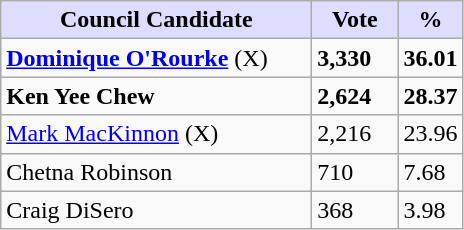<table class="wikitable sortable">
<tr>
<th style="background:#ddf; width:200px;">Council Candidate</th>
<th style="background:#ddf; width:50px;">Vote</th>
<th style="background:#ddf; width:30px;">%</th>
</tr>
<tr>
<td><strong><a href='#'>Dominique O'Rourke</a></strong> (X)</td>
<td><strong>3,330</strong></td>
<td><strong>36.01</strong></td>
</tr>
<tr>
<td><strong>Ken Yee Chew</strong></td>
<td><strong>2,624</strong></td>
<td><strong>28.37</strong></td>
</tr>
<tr>
<td><a href='#'>Mark MacKinnon</a> (X)</td>
<td>2,216</td>
<td>23.96</td>
</tr>
<tr>
<td>Chetna Robinson</td>
<td>710</td>
<td>7.68</td>
</tr>
<tr>
<td>Craig DiSero</td>
<td>368</td>
<td>3.98</td>
</tr>
</table>
